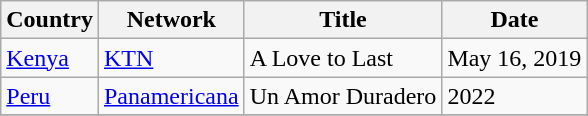<table class="wikitable">
<tr>
<th>Country</th>
<th>Network</th>
<th>Title</th>
<th>Date</th>
</tr>
<tr>
<td> <a href='#'>Kenya</a></td>
<td><a href='#'>KTN</a></td>
<td>A Love to Last</td>
<td>May 16, 2019</td>
</tr>
<tr>
<td> <a href='#'>Peru</a></td>
<td><a href='#'>Panamericana</a></td>
<td>Un Amor Duradero</td>
<td>2022</td>
</tr>
<tr>
</tr>
</table>
